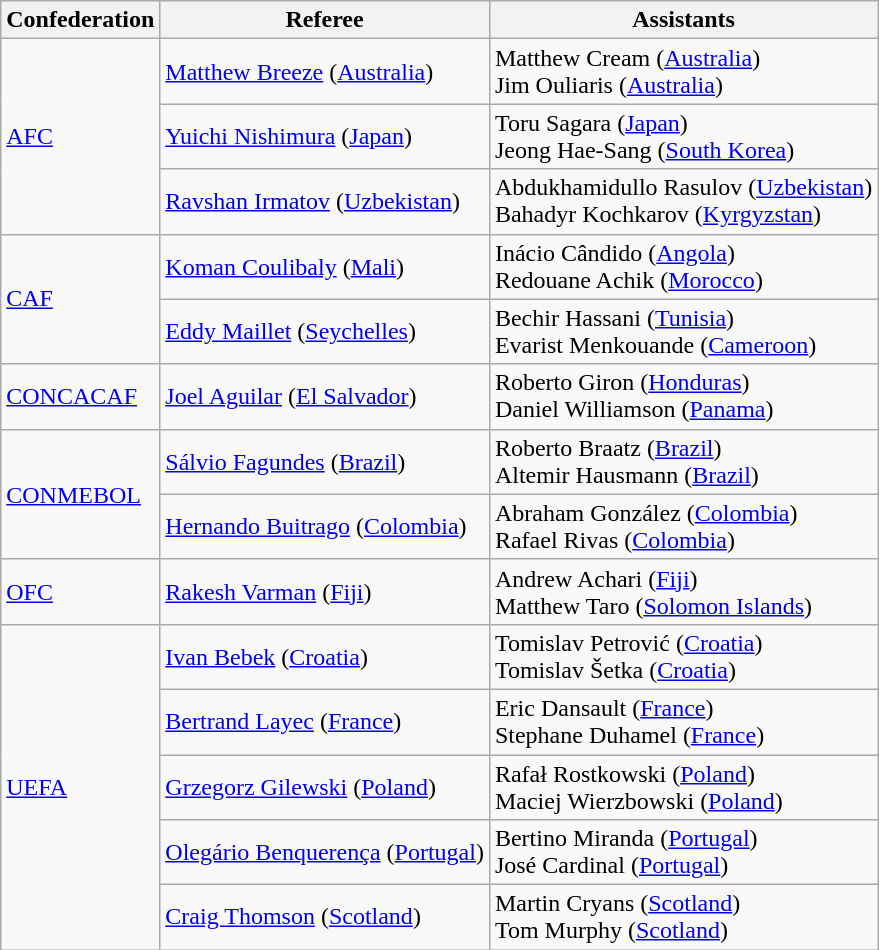<table class="wikitable">
<tr>
<th>Confederation</th>
<th>Referee</th>
<th>Assistants</th>
</tr>
<tr>
<td rowspan="3"><a href='#'>AFC</a></td>
<td><a href='#'>Matthew Breeze</a> (<a href='#'>Australia</a>)</td>
<td>Matthew Cream (<a href='#'>Australia</a>)<br>Jim Ouliaris (<a href='#'>Australia</a>)</td>
</tr>
<tr>
<td><a href='#'>Yuichi Nishimura</a> (<a href='#'>Japan</a>)</td>
<td>Toru Sagara (<a href='#'>Japan</a>)<br>Jeong Hae-Sang (<a href='#'>South Korea</a>)</td>
</tr>
<tr>
<td><a href='#'>Ravshan Irmatov</a> (<a href='#'>Uzbekistan</a>)</td>
<td>Abdukhamidullo Rasulov (<a href='#'>Uzbekistan</a>)<br>Bahadyr Kochkarov (<a href='#'>Kyrgyzstan</a>)</td>
</tr>
<tr>
<td rowspan="2"><a href='#'>CAF</a></td>
<td><a href='#'>Koman Coulibaly</a> (<a href='#'>Mali</a>)</td>
<td>Inácio Cândido (<a href='#'>Angola</a>)<br>Redouane Achik (<a href='#'>Morocco</a>)</td>
</tr>
<tr>
<td><a href='#'>Eddy Maillet</a> (<a href='#'>Seychelles</a>)</td>
<td>Bechir Hassani (<a href='#'>Tunisia</a>)<br>Evarist Menkouande (<a href='#'>Cameroon</a>)</td>
</tr>
<tr>
<td><a href='#'>CONCACAF</a></td>
<td><a href='#'>Joel Aguilar</a> (<a href='#'>El Salvador</a>)</td>
<td>Roberto Giron (<a href='#'>Honduras</a>)<br>Daniel Williamson (<a href='#'>Panama</a>)</td>
</tr>
<tr>
<td rowspan="2"><a href='#'>CONMEBOL</a></td>
<td><a href='#'>Sálvio Fagundes</a> (<a href='#'>Brazil</a>)</td>
<td>Roberto Braatz (<a href='#'>Brazil</a>)<br>Altemir Hausmann (<a href='#'>Brazil</a>)</td>
</tr>
<tr>
<td><a href='#'>Hernando Buitrago</a> (<a href='#'>Colombia</a>)</td>
<td>Abraham González (<a href='#'>Colombia</a>)<br>Rafael Rivas (<a href='#'>Colombia</a>)</td>
</tr>
<tr>
<td><a href='#'>OFC</a></td>
<td><a href='#'>Rakesh Varman</a> (<a href='#'>Fiji</a>)</td>
<td>Andrew Achari (<a href='#'>Fiji</a>)<br>Matthew Taro (<a href='#'>Solomon Islands</a>)</td>
</tr>
<tr>
<td rowspan="5"><a href='#'>UEFA</a></td>
<td><a href='#'>Ivan Bebek</a> (<a href='#'>Croatia</a>)</td>
<td>Tomislav Petrović (<a href='#'>Croatia</a>)<br>Tomislav Šetka (<a href='#'>Croatia</a>)</td>
</tr>
<tr>
<td><a href='#'>Bertrand Layec</a> (<a href='#'>France</a>)</td>
<td>Eric Dansault (<a href='#'>France</a>)<br>Stephane Duhamel (<a href='#'>France</a>)</td>
</tr>
<tr>
<td><a href='#'>Grzegorz Gilewski</a> (<a href='#'>Poland</a>)</td>
<td>Rafał Rostkowski (<a href='#'>Poland</a>)<br>Maciej Wierzbowski (<a href='#'>Poland</a>)</td>
</tr>
<tr>
<td><a href='#'>Olegário Benquerença</a> (<a href='#'>Portugal</a>)</td>
<td>Bertino Miranda (<a href='#'>Portugal</a>)<br>José Cardinal (<a href='#'>Portugal</a>)</td>
</tr>
<tr>
<td><a href='#'>Craig Thomson</a> (<a href='#'>Scotland</a>)</td>
<td>Martin Cryans (<a href='#'>Scotland</a>)<br>Tom Murphy (<a href='#'>Scotland</a>)</td>
</tr>
</table>
